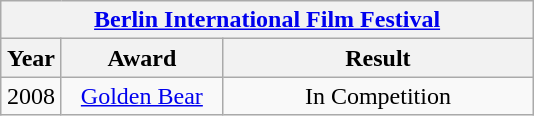<table class="wikitable">
<tr>
<th colspan="5"><a href='#'>Berlin International Film Festival</a></th>
</tr>
<tr>
<th width="33">Year</th>
<th width="100">Award</th>
<th width="200">Result</th>
</tr>
<tr>
<td align="center" rowspan="1">2008</td>
<td align="center" rowspan="1"><a href='#'>Golden Bear</a></td>
<td align="center" rowspan="1">In Competition</td>
</tr>
</table>
